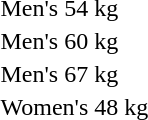<table>
<tr>
<td rowspan=2>Men's 54 kg</td>
<td rowspan=2></td>
<td rowspan=2></td>
<td></td>
</tr>
<tr>
<td></td>
</tr>
<tr>
<td rowspan=2>Men's 60 kg</td>
<td rowspan=2 nowrap></td>
<td rowspan=2 nowrap></td>
<td></td>
</tr>
<tr>
<td></td>
</tr>
<tr>
<td rowspan=2>Men's 67 kg</td>
<td rowspan=2></td>
<td rowspan=2></td>
<td></td>
</tr>
<tr>
<td></td>
</tr>
<tr>
<td rowspan=2>Women's 48 kg</td>
<td rowspan=2 nowrap></td>
<td rowspan=2></td>
<td nowrap></td>
</tr>
<tr>
<td></td>
</tr>
</table>
